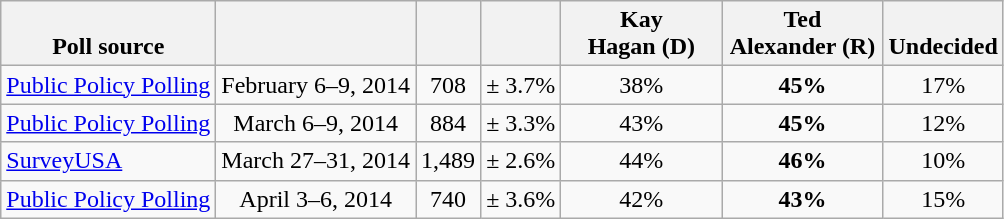<table class="wikitable" style="text-align:center">
<tr valign= bottom>
<th>Poll source</th>
<th></th>
<th></th>
<th></th>
<th style="width:100px;">Kay<br>Hagan (D)</th>
<th style="width:100px;">Ted<br>Alexander (R)</th>
<th>Undecided</th>
</tr>
<tr>
<td align=left><a href='#'>Public Policy Polling</a></td>
<td>February 6–9, 2014</td>
<td>708</td>
<td>± 3.7%</td>
<td>38%</td>
<td><strong>45%</strong></td>
<td>17%</td>
</tr>
<tr>
<td align=left><a href='#'>Public Policy Polling</a></td>
<td>March 6–9, 2014</td>
<td>884</td>
<td>± 3.3%</td>
<td>43%</td>
<td><strong>45%</strong></td>
<td>12%</td>
</tr>
<tr>
<td align=left><a href='#'>SurveyUSA</a></td>
<td>March 27–31, 2014</td>
<td>1,489</td>
<td>± 2.6%</td>
<td>44%</td>
<td><strong>46%</strong></td>
<td>10%</td>
</tr>
<tr>
<td align=left><a href='#'>Public Policy Polling</a></td>
<td>April 3–6, 2014</td>
<td>740</td>
<td>± 3.6%</td>
<td>42%</td>
<td><strong>43%</strong></td>
<td>15%</td>
</tr>
</table>
